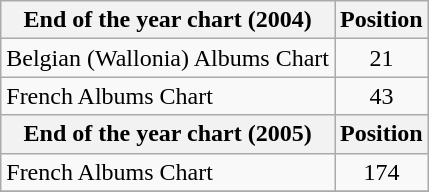<table class="wikitable sortable">
<tr>
<th align="left">End of the year chart (2004)</th>
<th align="center">Position</th>
</tr>
<tr>
<td align="left">Belgian (Wallonia) Albums Chart</td>
<td align="center">21</td>
</tr>
<tr>
<td align="left">French Albums Chart</td>
<td align="center">43</td>
</tr>
<tr>
<th align="left">End of the year chart (2005)</th>
<th align="center">Position</th>
</tr>
<tr>
<td align="left">French Albums Chart</td>
<td align="center">174</td>
</tr>
<tr>
</tr>
</table>
